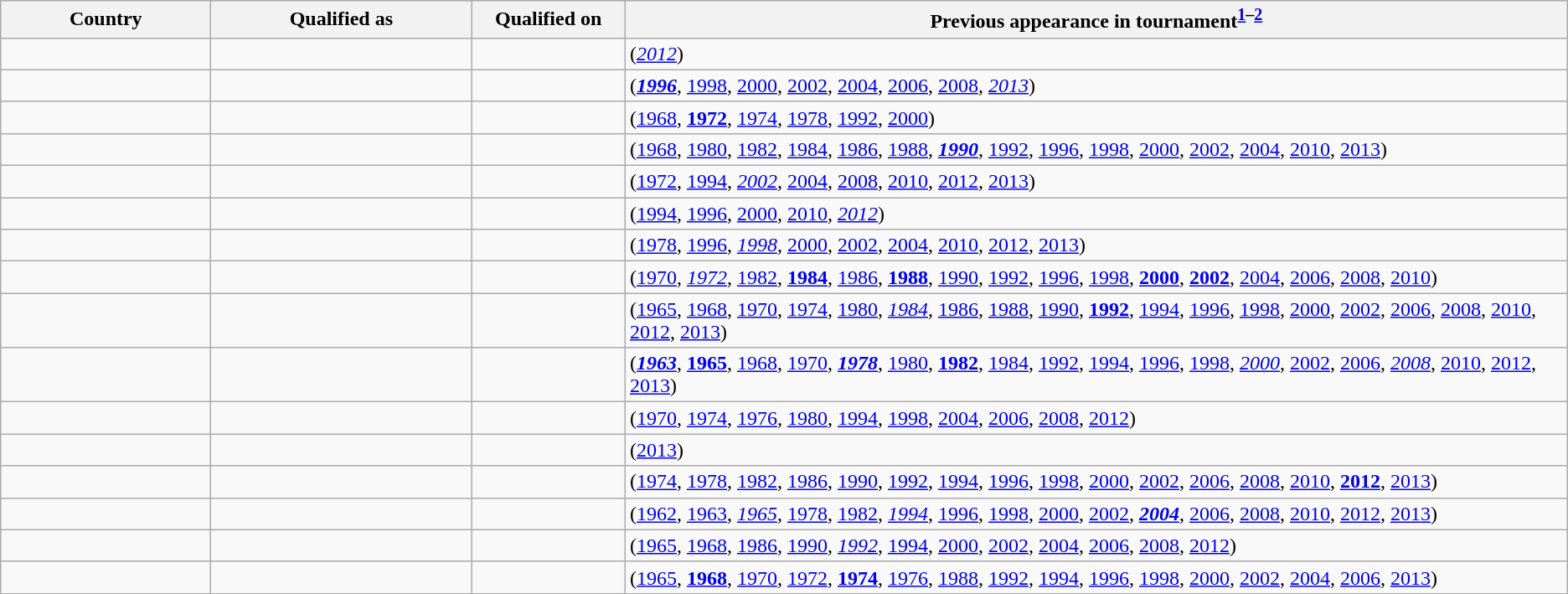<table class="wikitable sortable" style="text-align:left;">
<tr>
<th style="width:160px;">Country</th>
<th style="width:200px;">Qualified as</th>
<th style="width:115px;">Qualified on</th>
<th>Previous appearance in tournament<sup><strong><a href='#'>1</a>–<a href='#'>2</a></strong></sup></th>
</tr>
<tr>
<td></td>
<td></td>
<td></td>
<td> (<em><a href='#'>2012</a></em>)</td>
</tr>
<tr>
<td></td>
<td></td>
<td></td>
<td> (<strong><em><a href='#'>1996</a></em></strong>, <a href='#'>1998</a>, <a href='#'>2000</a>, <a href='#'>2002</a>, <a href='#'>2004</a>, <a href='#'>2006</a>, <a href='#'>2008</a>, <em><a href='#'>2013</a></em>)</td>
</tr>
<tr>
<td></td>
<td></td>
<td></td>
<td> (<a href='#'>1968</a>, <strong><a href='#'>1972</a></strong>, <a href='#'>1974</a>, <a href='#'>1978</a>, <a href='#'>1992</a>, <a href='#'>2000</a>)</td>
</tr>
<tr>
<td></td>
<td></td>
<td></td>
<td> (<a href='#'>1968</a>, <a href='#'>1980</a>, <a href='#'>1982</a>, <a href='#'>1984</a>, <a href='#'>1986</a>, <a href='#'>1988</a>, <strong><em><a href='#'>1990</a></em></strong>, <a href='#'>1992</a>, <a href='#'>1996</a>, <a href='#'>1998</a>, <a href='#'>2000</a>, <a href='#'>2002</a>, <a href='#'>2004</a>, <a href='#'>2010</a>, <a href='#'>2013</a>)</td>
</tr>
<tr>
<td></td>
<td></td>
<td></td>
<td> (<a href='#'>1972</a>, <a href='#'>1994</a>, <em><a href='#'>2002</a></em>, <a href='#'>2004</a>, <a href='#'>2008</a>, <a href='#'>2010</a>, <a href='#'>2012</a>, <a href='#'>2013</a>)</td>
</tr>
<tr>
<td></td>
<td></td>
<td></td>
<td> (<a href='#'>1994</a>, <a href='#'>1996</a>, <a href='#'>2000</a>, <a href='#'>2010</a>, <em><a href='#'>2012</a></em>)</td>
</tr>
<tr>
<td></td>
<td></td>
<td></td>
<td> (<a href='#'>1978</a>, <a href='#'>1996</a>, <em><a href='#'>1998</a></em>, <a href='#'>2000</a>, <a href='#'>2002</a>, <a href='#'>2004</a>, <a href='#'>2010</a>, <a href='#'>2012</a>, <a href='#'>2013</a>)</td>
</tr>
<tr>
<td></td>
<td></td>
<td></td>
<td> (<a href='#'>1970</a>, <em><a href='#'>1972</a></em>, <a href='#'>1982</a>, <strong><a href='#'>1984</a></strong>, <a href='#'>1986</a>, <strong><a href='#'>1988</a></strong>, <a href='#'>1990</a>, <a href='#'>1992</a>, <a href='#'>1996</a>, <a href='#'>1998</a>, <strong><a href='#'>2000</a></strong>, <strong><a href='#'>2002</a></strong>, <a href='#'>2004</a>, <a href='#'>2006</a>, <a href='#'>2008</a>, <a href='#'>2010</a>)</td>
</tr>
<tr>
<td></td>
<td></td>
<td></td>
<td> (<a href='#'>1965</a>, <a href='#'>1968</a>, <a href='#'>1970</a>, <a href='#'>1974</a>, <a href='#'>1980</a>, <em><a href='#'>1984</a></em>, <a href='#'>1986</a>, <a href='#'>1988</a>, <a href='#'>1990</a>, <strong><a href='#'>1992</a></strong>, <a href='#'>1994</a>, <a href='#'>1996</a>, <a href='#'>1998</a>, <a href='#'>2000</a>, <a href='#'>2002</a>, <a href='#'>2006</a>, <a href='#'>2008</a>, <a href='#'>2010</a>, <a href='#'>2012</a>, <a href='#'>2013</a>)</td>
</tr>
<tr>
<td></td>
<td></td>
<td></td>
<td> (<strong><em><a href='#'>1963</a></em></strong>, <strong><a href='#'>1965</a></strong>, <a href='#'>1968</a>, <a href='#'>1970</a>, <strong><em><a href='#'>1978</a></em></strong>, <a href='#'>1980</a>, <strong><a href='#'>1982</a></strong>, <a href='#'>1984</a>, <a href='#'>1992</a>, <a href='#'>1994</a>, <a href='#'>1996</a>, <a href='#'>1998</a>, <em><a href='#'>2000</a></em>, <a href='#'>2002</a>, <a href='#'>2006</a>, <em><a href='#'>2008</a></em>, <a href='#'>2010</a>, <a href='#'>2012</a>, <a href='#'>2013</a>)</td>
</tr>
<tr>
<td></td>
<td></td>
<td></td>
<td> (<a href='#'>1970</a>, <a href='#'>1974</a>, <a href='#'>1976</a>, <a href='#'>1980</a>, <a href='#'>1994</a>, <a href='#'>1998</a>, <a href='#'>2004</a>, <a href='#'>2006</a>, <a href='#'>2008</a>, <a href='#'>2012</a>)</td>
</tr>
<tr>
<td></td>
<td></td>
<td></td>
<td> (<a href='#'>2013</a>)</td>
</tr>
<tr>
<td></td>
<td></td>
<td></td>
<td> (<a href='#'>1974</a>, <a href='#'>1978</a>, <a href='#'>1982</a>, <a href='#'>1986</a>, <a href='#'>1990</a>, <a href='#'>1992</a>, <a href='#'>1994</a>, <a href='#'>1996</a>, <a href='#'>1998</a>, <a href='#'>2000</a>, <a href='#'>2002</a>, <a href='#'>2006</a>, <a href='#'>2008</a>, <a href='#'>2010</a>, <strong><a href='#'>2012</a></strong>, <a href='#'>2013</a>)</td>
</tr>
<tr>
<td></td>
<td></td>
<td></td>
<td> (<a href='#'>1962</a>, <a href='#'>1963</a>, <em><a href='#'>1965</a></em>, <a href='#'>1978</a>, <a href='#'>1982</a>, <em><a href='#'>1994</a></em>, <a href='#'>1996</a>, <a href='#'>1998</a>, <a href='#'>2000</a>, <a href='#'>2002</a>, <strong><em><a href='#'>2004</a></em></strong>, <a href='#'>2006</a>, <a href='#'>2008</a>, <a href='#'>2010</a>, <a href='#'>2012</a>, <a href='#'>2013</a>)</td>
</tr>
<tr>
<td></td>
<td></td>
<td></td>
<td> (<a href='#'>1965</a>, <a href='#'>1968</a>, <a href='#'>1986</a>, <a href='#'>1990</a>, <em><a href='#'>1992</a></em>, <a href='#'>1994</a>, <a href='#'>2000</a>, <a href='#'>2002</a>, <a href='#'>2004</a>, <a href='#'>2006</a>, <a href='#'>2008</a>, <a href='#'>2012</a>)</td>
</tr>
<tr>
<td></td>
<td></td>
<td></td>
<td> (<a href='#'>1965</a>, <strong><a href='#'>1968</a></strong>, <a href='#'>1970</a>, <a href='#'>1972</a>, <strong><a href='#'>1974</a></strong>, <a href='#'>1976</a>, <a href='#'>1988</a>, <a href='#'>1992</a>, <a href='#'>1994</a>, <a href='#'>1996</a>, <a href='#'>1998</a>, <a href='#'>2000</a>, <a href='#'>2002</a>, <a href='#'>2004</a>, <a href='#'>2006</a>, <a href='#'>2013</a>)</td>
</tr>
</table>
